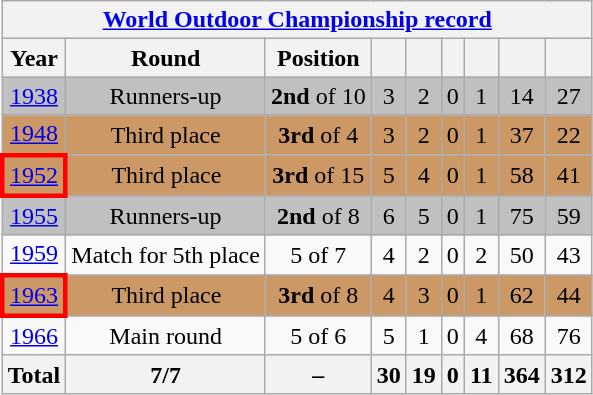<table class="wikitable" style="text-align: center;">
<tr>
<th colspan=9><a href='#'>World Outdoor Championship record</a></th>
</tr>
<tr>
<th>Year</th>
<th>Round</th>
<th>Position</th>
<th></th>
<th></th>
<th></th>
<th></th>
<th></th>
<th></th>
</tr>
<tr style="background:silver;">
<td> <a href='#'>1938</a></td>
<td>Runners-up</td>
<td><strong>2nd</strong> of 10</td>
<td>3</td>
<td>2</td>
<td>0</td>
<td>1</td>
<td>14</td>
<td>27</td>
</tr>
<tr style="background:#cc9966;">
<td> <a href='#'>1948</a></td>
<td>Third place</td>
<td><strong>3rd</strong> of 4</td>
<td>3</td>
<td>2</td>
<td>0</td>
<td>1</td>
<td>37</td>
<td>22</td>
</tr>
<tr style="background:#cc9966;">
<td style="border: 3px solid red"> <a href='#'>1952</a></td>
<td>Third place</td>
<td><strong>3rd</strong> of 15</td>
<td>5</td>
<td>4</td>
<td>0</td>
<td>1</td>
<td>58</td>
<td>41</td>
</tr>
<tr style="background:silver;">
<td> <a href='#'>1955</a></td>
<td>Runners-up</td>
<td><strong>2nd</strong> of 8</td>
<td>6</td>
<td>5</td>
<td>0</td>
<td>1</td>
<td>75</td>
<td>59</td>
</tr>
<tr>
<td> <a href='#'>1959</a></td>
<td>Match for 5th place</td>
<td>5 of 7</td>
<td>4</td>
<td>2</td>
<td>0</td>
<td>2</td>
<td>50</td>
<td>43</td>
</tr>
<tr style="background:#cc9966;">
<td style="border: 3px solid red"> <a href='#'>1963</a></td>
<td>Third place</td>
<td><strong>3rd</strong> of 8</td>
<td>4</td>
<td>3</td>
<td>0</td>
<td>1</td>
<td>62</td>
<td>44</td>
</tr>
<tr>
<td> <a href='#'>1966</a></td>
<td>Main round</td>
<td>5 of 6</td>
<td>5</td>
<td>1</td>
<td>0</td>
<td>4</td>
<td>68</td>
<td>76</td>
</tr>
<tr>
<th>Total</th>
<th>7/7</th>
<th>–</th>
<th>30</th>
<th>19</th>
<th>0</th>
<th>11</th>
<th>364</th>
<th>312</th>
</tr>
</table>
